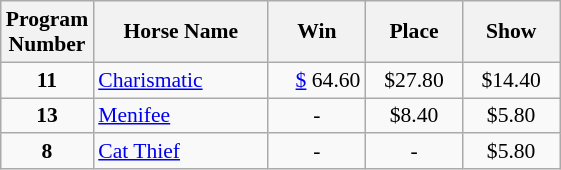<table class="wikitable sortable" style="font-size:90%">
<tr>
<th width="48px">Program<br>Number</th>
<th width="110px">Horse Name<br></th>
<th width="58px">Win<br></th>
<th width="58px">Place<br></th>
<th width="58px">Show<br></th>
</tr>
<tr>
<td align=center><strong>11</strong></td>
<td><a href='#'>Charismatic</a></td>
<td align="right"><a href='#'>$</a> 64.60</td>
<td align=center>$27.80</td>
<td align=center>$14.40</td>
</tr>
<tr>
<td align=center><strong>13</strong></td>
<td><a href='#'>Menifee</a></td>
<td align=center>-</td>
<td align=center>$8.40</td>
<td align=center>$5.80</td>
</tr>
<tr>
<td align=center><strong>8</strong></td>
<td><a href='#'>Cat Thief</a></td>
<td align=center>-</td>
<td align=center>-</td>
<td align=center>$5.80</td>
</tr>
</table>
